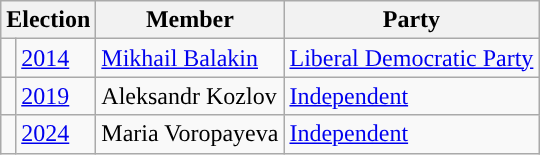<table class="wikitable">
<tr>
<th colspan="2">Election</th>
<th>Member</th>
<th>Party</th>
</tr>
<tr>
<td style="background-color:"></td>
<td><a href='#'>2014</a></td>
<td><a href='#'>Mikhail Balakin</a></td>
<td><a href='#'>Liberal Democratic Party</a></td>
</tr>
<tr>
<td style="background-color:"></td>
<td><a href='#'>2019</a></td>
<td>Aleksandr Kozlov</td>
<td><a href='#'>Independent</a></td>
</tr>
<tr>
<td style="background-color:"></td>
<td><a href='#'>2024</a></td>
<td>Maria Voropayeva</td>
<td><a href='#'>Independent</a></td>
</tr>
</table>
